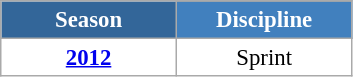<table class="wikitable" style="font-size:95%; text-align:center; border:grey solid 1px; border-collapse:collapse; background:#ffffff;">
<tr style="background-color:#369; color:white;">
<td rowspan="2" colspan="1" style="width:110px"><strong>Season</strong></td>
</tr>
<tr style="background-color:#4180be; color:white;">
<td style="width:110px"><strong>Discipline</strong></td>
</tr>
<tr>
<td align=center><strong><a href='#'>2012</a></strong></td>
<td align=center>Sprint</td>
</tr>
</table>
